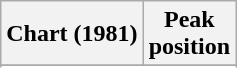<table class="wikitable">
<tr>
<th>Chart (1981)</th>
<th>Peak<br>position</th>
</tr>
<tr>
</tr>
<tr>
</tr>
</table>
